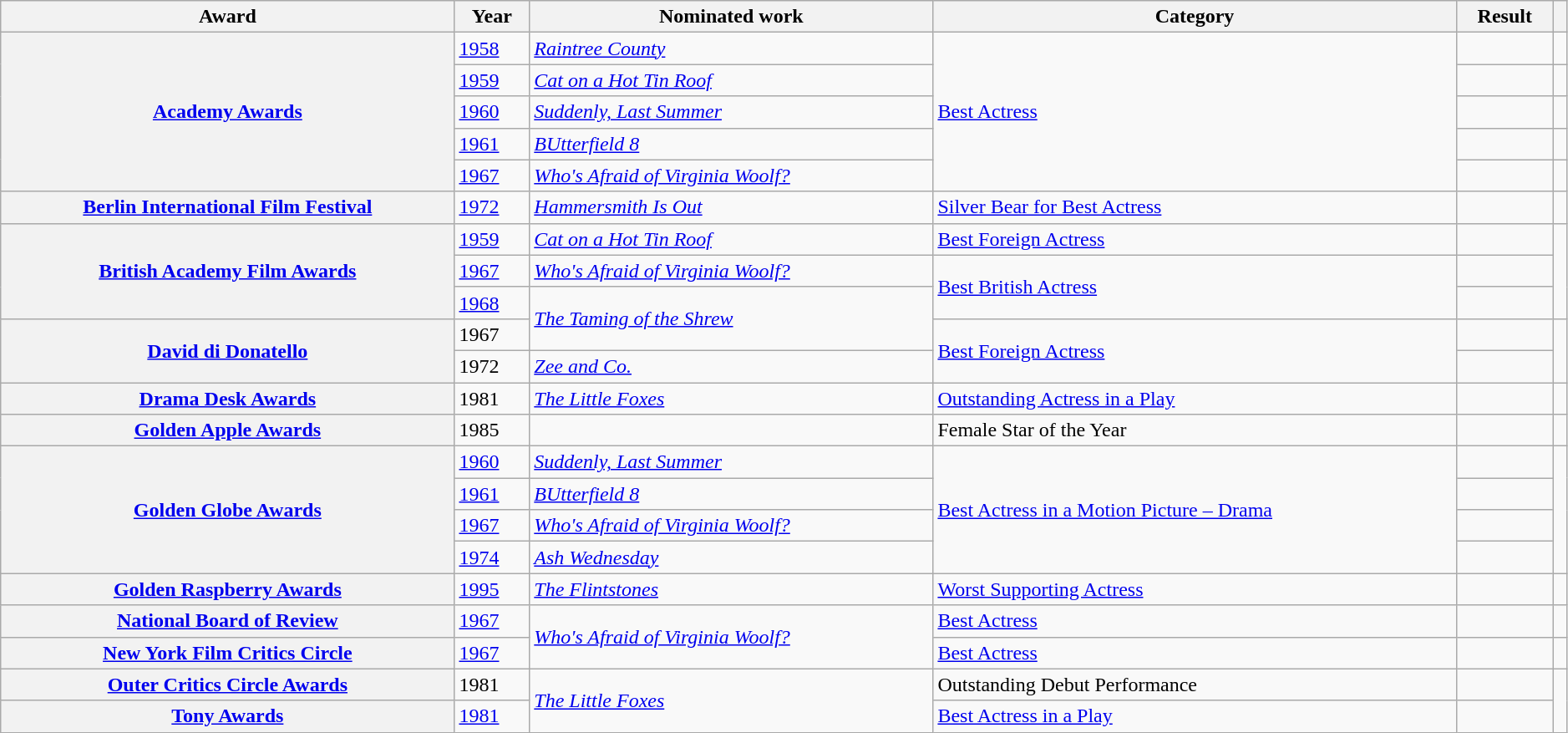<table class="wikitable sortable plainrowheaders" style="width:99%;">
<tr>
<th scope="col">Award</th>
<th scope="col">Year</th>
<th scope="col">Nominated work</th>
<th scope="col">Category</th>
<th scope="col">Result</th>
<th scope="col" class="unsortable"></th>
</tr>
<tr>
<th scope="row" rowspan="5"><a href='#'>Academy Awards</a></th>
<td><a href='#'>1958</a></td>
<td><em><a href='#'>Raintree County</a></em></td>
<td rowspan="5"><a href='#'>Best Actress</a></td>
<td></td>
<td style="text-align:center;"></td>
</tr>
<tr>
<td><a href='#'>1959</a></td>
<td><em><a href='#'>Cat on a Hot Tin Roof</a></em></td>
<td></td>
<td style="text-align:center;"></td>
</tr>
<tr>
<td><a href='#'>1960</a></td>
<td><em><a href='#'>Suddenly, Last Summer</a></em></td>
<td></td>
<td style="text-align:center;"></td>
</tr>
<tr>
<td><a href='#'>1961</a></td>
<td><em><a href='#'>BUtterfield 8</a></em></td>
<td></td>
<td style="text-align:center;"></td>
</tr>
<tr>
<td><a href='#'>1967</a></td>
<td><em><a href='#'>Who's Afraid of Virginia Woolf?</a></em></td>
<td></td>
<td style="text-align:center;"></td>
</tr>
<tr>
<th scope="row"><a href='#'>Berlin International Film Festival</a></th>
<td><a href='#'>1972</a></td>
<td><em><a href='#'>Hammersmith Is Out</a></em></td>
<td><a href='#'>Silver Bear for Best Actress</a></td>
<td></td>
<td style="text-align:center;"></td>
</tr>
<tr>
<th scope="row" rowspan="3"><a href='#'>British Academy Film Awards</a></th>
<td><a href='#'>1959</a></td>
<td><em><a href='#'>Cat on a Hot Tin Roof</a></em></td>
<td><a href='#'>Best Foreign Actress</a></td>
<td></td>
<td style="text-align:center;" rowspan="3"></td>
</tr>
<tr>
<td><a href='#'>1967</a></td>
<td><em><a href='#'>Who's Afraid of Virginia Woolf?</a></em></td>
<td rowspan="2"><a href='#'>Best British Actress</a></td>
<td></td>
</tr>
<tr>
<td><a href='#'>1968</a></td>
<td rowspan="2"><em><a href='#'>The Taming of the Shrew</a></em></td>
<td></td>
</tr>
<tr>
<th scope="row" rowspan="2"><a href='#'>David di Donatello</a></th>
<td>1967</td>
<td rowspan="2"><a href='#'>Best Foreign Actress</a></td>
<td></td>
<td style="text-align:center;" rowspan="2"></td>
</tr>
<tr>
<td>1972</td>
<td><em><a href='#'>Zee and Co.</a></em></td>
<td></td>
</tr>
<tr>
<th scope="row"><a href='#'>Drama Desk Awards</a></th>
<td>1981</td>
<td><em><a href='#'>The Little Foxes</a></em></td>
<td><a href='#'>Outstanding Actress in a Play</a></td>
<td></td>
<td style="text-align:center;"></td>
</tr>
<tr>
<th scope="row"><a href='#'>Golden Apple Awards</a></th>
<td>1985</td>
<td></td>
<td>Female Star of the Year</td>
<td></td>
<td style="text-align:center;"><br></td>
</tr>
<tr>
<th scope="row" rowspan="4"><a href='#'>Golden Globe Awards</a></th>
<td><a href='#'>1960</a></td>
<td><em><a href='#'>Suddenly, Last Summer</a></em></td>
<td rowspan="4"><a href='#'>Best Actress in a Motion Picture – Drama</a></td>
<td></td>
<td style="text-align:center;" rowspan="4"></td>
</tr>
<tr>
<td><a href='#'>1961</a></td>
<td><em><a href='#'>BUtterfield 8</a></em></td>
<td></td>
</tr>
<tr>
<td><a href='#'>1967</a></td>
<td><em><a href='#'>Who's Afraid of Virginia Woolf?</a></em></td>
<td></td>
</tr>
<tr>
<td><a href='#'>1974</a></td>
<td><em><a href='#'>Ash Wednesday</a></em></td>
<td></td>
</tr>
<tr>
<th scope="row"><a href='#'>Golden Raspberry Awards</a></th>
<td><a href='#'>1995</a></td>
<td><em><a href='#'>The Flintstones</a></em></td>
<td><a href='#'>Worst Supporting Actress</a></td>
<td></td>
<td style="text-align:center;"></td>
</tr>
<tr>
<th scope="row"><a href='#'>National Board of Review</a></th>
<td><a href='#'>1967</a></td>
<td rowspan="2"><em><a href='#'>Who's Afraid of Virginia Woolf?</a></em></td>
<td><a href='#'>Best Actress</a></td>
<td></td>
<td style="text-align:center;"></td>
</tr>
<tr>
<th scope="row"><a href='#'>New York Film Critics Circle</a></th>
<td><a href='#'>1967</a></td>
<td><a href='#'>Best Actress</a></td>
<td></td>
<td style="text-align:center;"></td>
</tr>
<tr>
<th scope="row"><a href='#'>Outer Critics Circle Awards</a></th>
<td>1981</td>
<td rowspan="2"><em><a href='#'>The Little Foxes</a></em></td>
<td>Outstanding Debut Performance</td>
<td></td>
<td style="text-align:center;" rowspan="2"></td>
</tr>
<tr>
<th scope="row"><a href='#'>Tony Awards</a></th>
<td><a href='#'>1981</a></td>
<td><a href='#'>Best Actress in a Play</a></td>
<td></td>
</tr>
</table>
